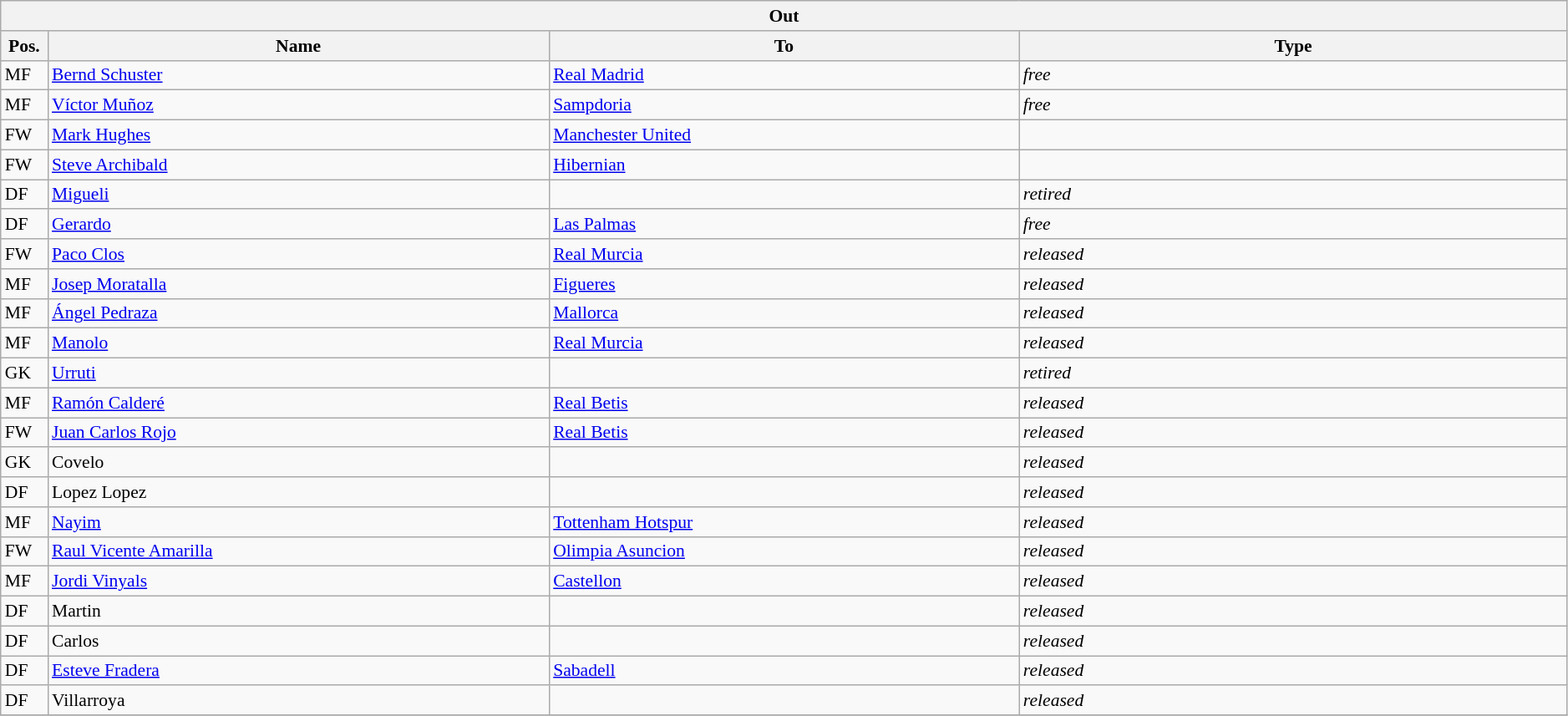<table class="wikitable" style="font-size:90%;width:99%;">
<tr>
<th colspan="4">Out</th>
</tr>
<tr>
<th width=3%>Pos.</th>
<th width=32%>Name</th>
<th width=30%>To</th>
<th width=35%>Type</th>
</tr>
<tr>
<td>MF</td>
<td><a href='#'>Bernd Schuster</a></td>
<td><a href='#'>Real Madrid</a></td>
<td><em>free</em></td>
</tr>
<tr>
<td>MF</td>
<td><a href='#'>Víctor Muñoz</a></td>
<td><a href='#'>Sampdoria</a></td>
<td><em>free</em></td>
</tr>
<tr>
<td>FW</td>
<td><a href='#'>Mark Hughes</a></td>
<td><a href='#'>Manchester United</a></td>
<td></td>
</tr>
<tr>
<td>FW</td>
<td><a href='#'>Steve Archibald</a></td>
<td><a href='#'>Hibernian</a></td>
<td></td>
</tr>
<tr>
<td>DF</td>
<td><a href='#'>Migueli</a></td>
<td></td>
<td><em>retired</em></td>
</tr>
<tr>
<td>DF</td>
<td><a href='#'>Gerardo</a></td>
<td><a href='#'>Las Palmas</a></td>
<td><em>free</em></td>
</tr>
<tr>
<td>FW</td>
<td><a href='#'>Paco Clos</a></td>
<td><a href='#'>Real Murcia</a></td>
<td><em>released</em></td>
</tr>
<tr>
<td>MF</td>
<td><a href='#'>Josep Moratalla</a></td>
<td><a href='#'>Figueres</a></td>
<td><em>released</em></td>
</tr>
<tr>
<td>MF</td>
<td><a href='#'>Ángel Pedraza</a></td>
<td><a href='#'>Mallorca</a></td>
<td><em>released</em></td>
</tr>
<tr>
<td>MF</td>
<td><a href='#'>Manolo</a></td>
<td><a href='#'>Real Murcia</a></td>
<td><em>released</em></td>
</tr>
<tr>
<td>GK</td>
<td><a href='#'>Urruti</a></td>
<td></td>
<td><em>retired</em></td>
</tr>
<tr>
<td>MF</td>
<td><a href='#'>Ramón Calderé</a></td>
<td><a href='#'>Real Betis</a></td>
<td><em>released</em></td>
</tr>
<tr>
<td>FW</td>
<td><a href='#'>Juan Carlos Rojo</a></td>
<td><a href='#'>Real Betis</a></td>
<td><em>released</em></td>
</tr>
<tr>
<td>GK</td>
<td>Covelo</td>
<td></td>
<td><em>released</em></td>
</tr>
<tr>
<td>DF</td>
<td>Lopez Lopez</td>
<td></td>
<td><em>released</em></td>
</tr>
<tr>
<td>MF</td>
<td><a href='#'>Nayim</a></td>
<td><a href='#'>Tottenham Hotspur</a></td>
<td><em>released</em></td>
</tr>
<tr>
<td>FW</td>
<td><a href='#'>Raul Vicente Amarilla</a></td>
<td><a href='#'>Olimpia Asuncion</a></td>
<td><em>released</em></td>
</tr>
<tr>
<td>MF</td>
<td><a href='#'>Jordi Vinyals</a></td>
<td><a href='#'>Castellon</a></td>
<td><em>released</em></td>
</tr>
<tr>
<td>DF</td>
<td>Martin</td>
<td></td>
<td><em>released</em></td>
</tr>
<tr>
<td>DF</td>
<td>Carlos</td>
<td></td>
<td><em>released</em></td>
</tr>
<tr>
<td>DF</td>
<td><a href='#'>Esteve Fradera</a></td>
<td><a href='#'>Sabadell</a></td>
<td><em>released</em></td>
</tr>
<tr>
<td>DF</td>
<td>Villarroya</td>
<td></td>
<td><em>released</em></td>
</tr>
<tr>
</tr>
</table>
